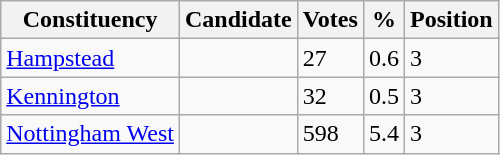<table class="wikitable sortable">
<tr>
<th>Constituency</th>
<th>Candidate</th>
<th>Votes</th>
<th>%</th>
<th>Position</th>
</tr>
<tr>
<td><a href='#'>Hampstead</a></td>
<td></td>
<td>27</td>
<td>0.6</td>
<td>3</td>
</tr>
<tr>
<td><a href='#'>Kennington</a></td>
<td></td>
<td>32</td>
<td>0.5</td>
<td>3</td>
</tr>
<tr>
<td><a href='#'>Nottingham West</a></td>
<td></td>
<td>598</td>
<td>5.4</td>
<td>3</td>
</tr>
</table>
